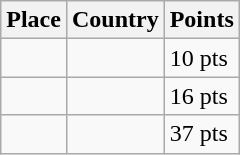<table class=wikitable>
<tr>
<th>Place</th>
<th>Country</th>
<th>Points</th>
</tr>
<tr>
<td align=center></td>
<td></td>
<td>10 pts</td>
</tr>
<tr>
<td align=center></td>
<td></td>
<td>16 pts</td>
</tr>
<tr>
<td align=center></td>
<td></td>
<td>37 pts</td>
</tr>
</table>
